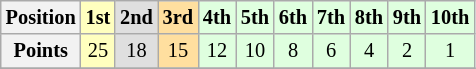<table class="wikitable" style="font-size: 85%;">
<tr>
<th>Position</th>
<td style="background-color:#ffffbf" align="center"><strong>1st</strong></td>
<td style="background-color:#dfdfdf" align="center"><strong>2nd</strong></td>
<td style="background-color:#ffdf9f" align="center"><strong>3rd</strong></td>
<td style="background-color:#dfffdf" align="center"><strong>4th</strong></td>
<td style="background-color:#dfffdf" align="center"><strong>5th</strong></td>
<td style="background-color:#dfffdf" align="center"><strong>6th</strong></td>
<td style="background-color:#dfffdf" align="center"><strong>7th</strong></td>
<td style="background-color:#dfffdf" align="center"><strong>8th</strong></td>
<td style="background-color:#dfffdf" align="center"><strong>9th</strong></td>
<td style="background-color:#dfffdf" align="center"><strong>10th</strong></td>
</tr>
<tr>
<th>Points</th>
<td style="background-color:#ffffbf" align="center">25</td>
<td style="background-color:#dfdfdf" align="center">18</td>
<td style="background-color:#ffdf9f" align="center">15</td>
<td style="background-color:#dfffdf" align="center">12</td>
<td style="background-color:#dfffdf" align="center">10</td>
<td style="background-color:#dfffdf" align="center">8</td>
<td style="background-color:#dfffdf" align="center">6</td>
<td style="background-color:#dfffdf" align="center">4</td>
<td style="background-color:#dfffdf" align="center">2</td>
<td style="background-color:#dfffdf" align="center">1</td>
</tr>
<tr>
</tr>
</table>
